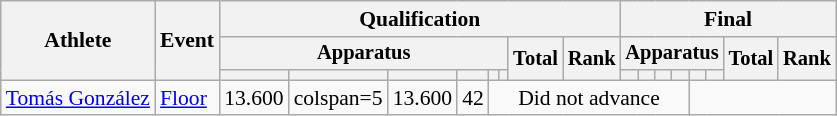<table class=wikitable style=font-size:90%;text-align:center>
<tr>
<th rowspan=3>Athlete</th>
<th rowspan=3>Event</th>
<th colspan =8>Qualification</th>
<th colspan =8>Final</th>
</tr>
<tr style=font-size:95%>
<th colspan=6>Apparatus</th>
<th rowspan=2>Total</th>
<th rowspan=2>Rank</th>
<th colspan=6>Apparatus</th>
<th rowspan=2>Total</th>
<th rowspan=2>Rank</th>
</tr>
<tr style=font-size:95%>
<th></th>
<th></th>
<th></th>
<th></th>
<th></th>
<th></th>
<th></th>
<th></th>
<th></th>
<th></th>
<th></th>
<th></th>
</tr>
<tr>
<td align=left><a href='#'>Tomás González</a></td>
<td align=left><a href='#'>Floor</a></td>
<td>13.600</td>
<td>colspan=5 </td>
<td>13.600</td>
<td>42</td>
<td colspan=8>Did not advance</td>
</tr>
</table>
